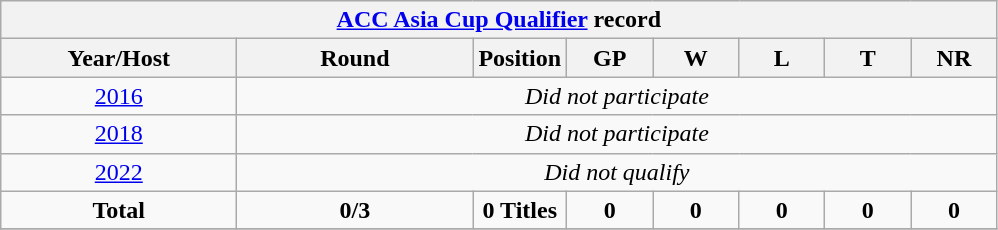<table class="wikitable" style="text-align: center;">
<tr>
<th colspan=8><a href='#'>ACC Asia Cup Qualifier</a> record</th>
</tr>
<tr>
<th width=150>Year/Host</th>
<th width=150>Round</th>
<th width=50>Position</th>
<th width=50>GP</th>
<th width=50>W</th>
<th width=50>L</th>
<th width=50>T</th>
<th width=50>NR</th>
</tr>
<tr>
<td> <a href='#'>2016</a></td>
<td colspan="7" rowspan="1"><em>Did not participate</em></td>
</tr>
<tr>
<td> <a href='#'>2018</a></td>
<td colspan="7" rowspan="1"><em>Did not participate</em></td>
</tr>
<tr>
<td> <a href='#'>2022</a></td>
<td colspan="7" rowspan="1"><em>Did not qualify</em></td>
</tr>
<tr>
<td><strong>Total</strong></td>
<td><strong>0/3</strong></td>
<td><strong>0 Titles</strong></td>
<td><strong>0</strong></td>
<td><strong>0</strong></td>
<td><strong>0</strong></td>
<td><strong>0</strong></td>
<td><strong>0</strong></td>
</tr>
<tr>
</tr>
</table>
